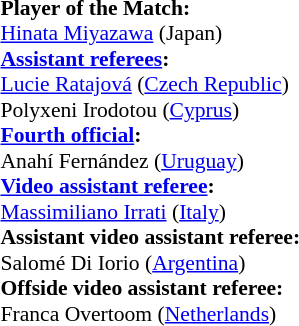<table style="width:100%; font-size:90%;">
<tr>
<td><br><strong>Player of the Match:</strong>
<br><a href='#'>Hinata Miyazawa</a> (Japan)<br><strong><a href='#'>Assistant referees</a>:</strong>
<br><a href='#'>Lucie Ratajová</a> (<a href='#'>Czech Republic</a>)
<br>Polyxeni Irodotou (<a href='#'>Cyprus</a>)
<br><strong><a href='#'>Fourth official</a>:</strong>
<br>Anahí Fernández (<a href='#'>Uruguay</a>)
<br><strong><a href='#'>Video assistant referee</a>:</strong>
<br><a href='#'>Massimiliano Irrati</a> (<a href='#'>Italy</a>)
<br><strong>Assistant video assistant referee:</strong>
<br>Salomé Di Iorio (<a href='#'>Argentina</a>)
<br><strong>Offside video assistant referee:</strong>
<br>Franca Overtoom (<a href='#'>Netherlands</a>)</td>
</tr>
</table>
